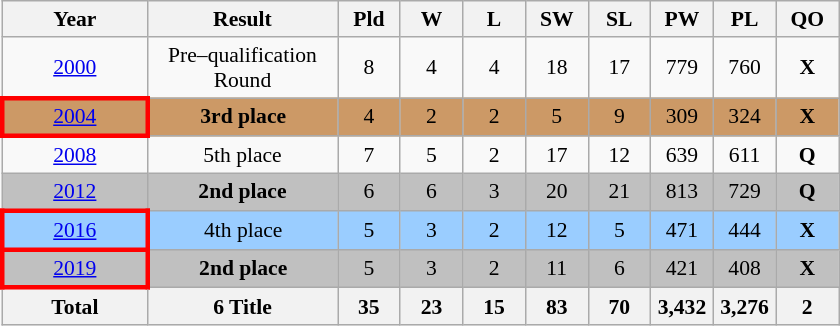<table class="wikitable" style="text-align: center;font-size:90%;">
<tr>
<th width=90>Year</th>
<th width=120>Result</th>
<th width=35>Pld</th>
<th width=35>W</th>
<th width=35>L</th>
<th width=35>SW</th>
<th width=35>SL</th>
<th width=35>PW</th>
<th width=35>PL</th>
<th width=35>QO</th>
</tr>
<tr bgcolor=>
<td> <a href='#'>2000</a></td>
<td>Pre–qualification Round</td>
<td>8</td>
<td>4</td>
<td>4</td>
<td>18</td>
<td>17</td>
<td>779</td>
<td>760</td>
<td><strong>X</strong></td>
</tr>
<tr bgcolor=cc9966>
<td style="border:3px solid red"> <a href='#'>2004</a></td>
<td><strong>3rd place</strong></td>
<td>4</td>
<td>2</td>
<td>2</td>
<td>5</td>
<td>9</td>
<td>309</td>
<td>324</td>
<td><strong>X</strong></td>
</tr>
<tr bgcolor=>
<td> <a href='#'>2008</a></td>
<td>5th place</td>
<td>7</td>
<td>5</td>
<td>2</td>
<td>17</td>
<td>12</td>
<td>639</td>
<td>611</td>
<td><strong>Q</strong></td>
</tr>
<tr bgcolor=silver>
<td> <a href='#'>2012</a></td>
<td><strong>2nd place</strong></td>
<td>6</td>
<td>6</td>
<td>3</td>
<td>20</td>
<td>21</td>
<td>813</td>
<td>729</td>
<td><strong>Q</strong></td>
</tr>
<tr bgcolor=9acdff>
<td style="border:3px solid red"> <a href='#'>2016</a></td>
<td>4th place</td>
<td>5</td>
<td>3</td>
<td>2</td>
<td>12</td>
<td>5</td>
<td>471</td>
<td>444</td>
<td><strong>X</strong></td>
</tr>
<tr bgcolor=silver>
<td style="border:3px solid red"> <a href='#'>2019</a></td>
<td><strong>2nd place</strong></td>
<td>5</td>
<td>3</td>
<td>2</td>
<td>11</td>
<td>6</td>
<td>421</td>
<td>408</td>
<td><strong>X</strong></td>
</tr>
<tr>
<th>Total</th>
<th>6 Title</th>
<th>35</th>
<th>23</th>
<th>15</th>
<th>83</th>
<th>70</th>
<th>3,432</th>
<th>3,276</th>
<th>2</th>
</tr>
</table>
